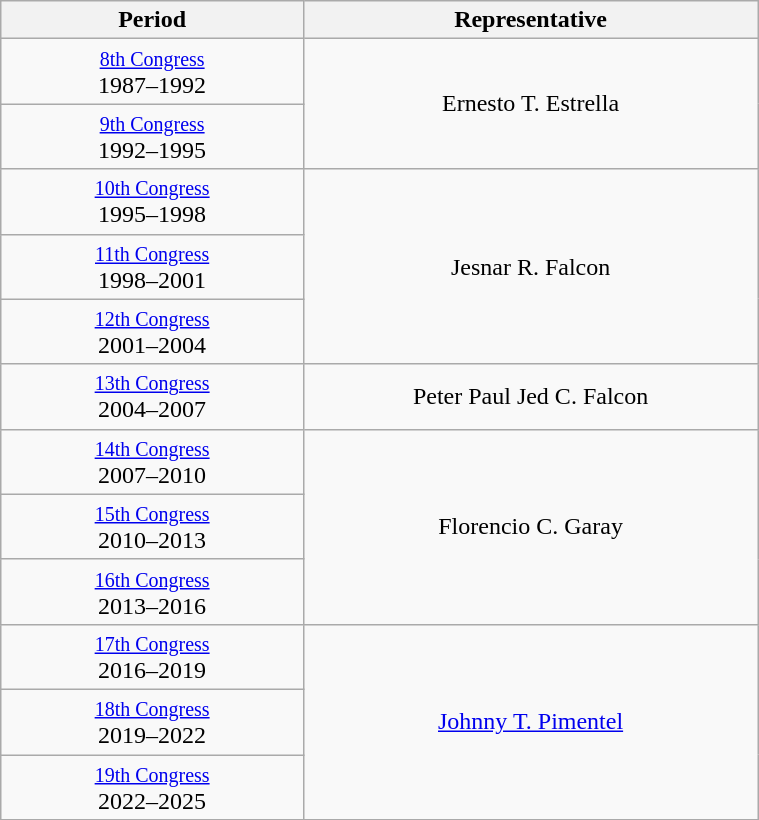<table class="wikitable" style="text-align:center; width:40%;">
<tr>
<th width="40%">Period</th>
<th>Representative</th>
</tr>
<tr>
<td><small><a href='#'>8th Congress</a></small><br>1987–1992</td>
<td rowspan="2">Ernesto T. Estrella</td>
</tr>
<tr>
<td><small><a href='#'>9th Congress</a></small><br>1992–1995</td>
</tr>
<tr>
<td><small><a href='#'>10th Congress</a></small><br>1995–1998</td>
<td rowspan="3">Jesnar R. Falcon</td>
</tr>
<tr>
<td><small><a href='#'>11th Congress</a></small><br>1998–2001</td>
</tr>
<tr>
<td><small><a href='#'>12th Congress</a></small><br>2001–2004</td>
</tr>
<tr>
<td><small><a href='#'>13th Congress</a></small><br>2004–2007</td>
<td>Peter Paul Jed C. Falcon</td>
</tr>
<tr>
<td><small><a href='#'>14th Congress</a></small><br>2007–2010</td>
<td rowspan="3">Florencio C. Garay</td>
</tr>
<tr>
<td><small><a href='#'>15th Congress</a></small><br>2010–2013</td>
</tr>
<tr>
<td><small><a href='#'>16th Congress</a></small><br>2013–2016</td>
</tr>
<tr>
<td><small><a href='#'>17th Congress</a></small><br>2016–2019</td>
<td rowspan="3"><a href='#'>Johnny T. Pimentel</a></td>
</tr>
<tr>
<td><small><a href='#'>18th Congress</a></small><br>2019–2022</td>
</tr>
<tr>
<td><small><a href='#'>19th Congress</a></small><br>2022–2025</td>
</tr>
</table>
